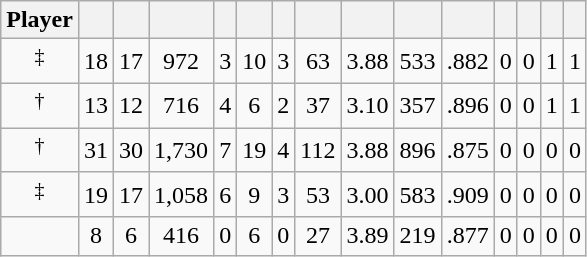<table class="wikitable sortable" style="text-align:center;">
<tr>
<th>Player</th>
<th></th>
<th></th>
<th></th>
<th></th>
<th></th>
<th></th>
<th></th>
<th></th>
<th></th>
<th></th>
<th></th>
<th></th>
<th></th>
<th></th>
</tr>
<tr>
<td><sup>‡</sup></td>
<td>18</td>
<td>17</td>
<td>972</td>
<td>3</td>
<td>10</td>
<td>3</td>
<td>63</td>
<td>3.88</td>
<td>533</td>
<td>.882</td>
<td>0</td>
<td>0</td>
<td>1</td>
<td>1</td>
</tr>
<tr>
<td><sup>†</sup></td>
<td>13</td>
<td>12</td>
<td>716</td>
<td>4</td>
<td>6</td>
<td>2</td>
<td>37</td>
<td>3.10</td>
<td>357</td>
<td>.896</td>
<td>0</td>
<td>0</td>
<td>1</td>
<td>1</td>
</tr>
<tr>
<td><sup>†</sup></td>
<td>31</td>
<td>30</td>
<td>1,730</td>
<td>7</td>
<td>19</td>
<td>4</td>
<td>112</td>
<td>3.88</td>
<td>896</td>
<td>.875</td>
<td>0</td>
<td>0</td>
<td>0</td>
<td>0</td>
</tr>
<tr>
<td><sup>‡</sup></td>
<td>19</td>
<td>17</td>
<td>1,058</td>
<td>6</td>
<td>9</td>
<td>3</td>
<td>53</td>
<td>3.00</td>
<td>583</td>
<td>.909</td>
<td>0</td>
<td>0</td>
<td>0</td>
<td>0</td>
</tr>
<tr>
<td></td>
<td>8</td>
<td>6</td>
<td>416</td>
<td>0</td>
<td>6</td>
<td>0</td>
<td>27</td>
<td>3.89</td>
<td>219</td>
<td>.877</td>
<td>0</td>
<td>0</td>
<td>0</td>
<td>0</td>
</tr>
</table>
